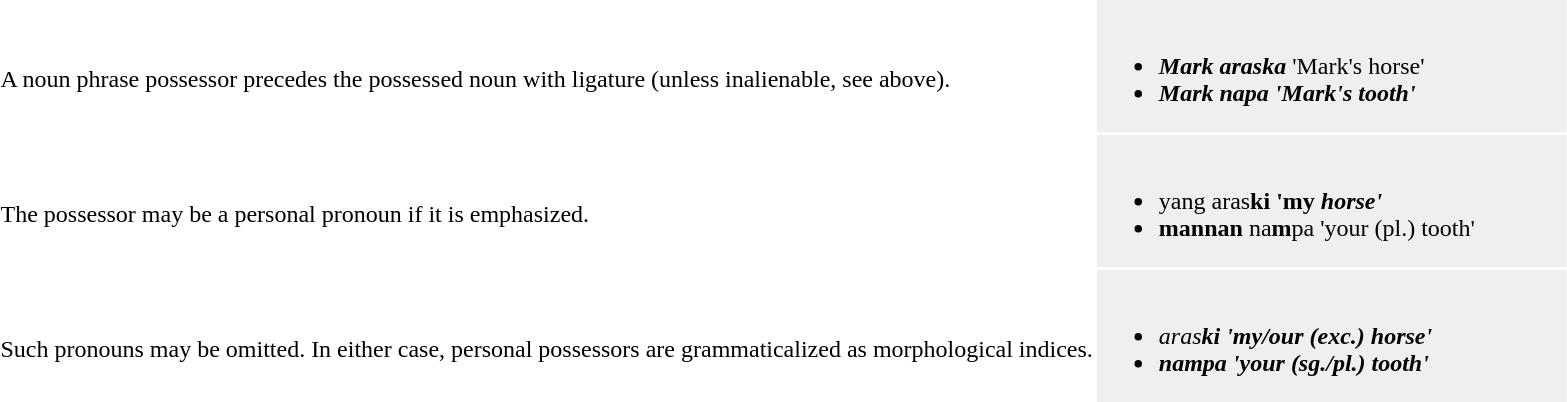<table>
<tr>
<td style="width:70%;"><br>A noun phrase possessor precedes the possessed noun with ligature (unless inalienable, see above).</td>
<td style="width:30%; background:#efefef;"><br><ul><li><strong><em>Mark<strong> aras</strong>ka</em></strong> 'Mark's horse'</li><li><strong><em>Mark<strong> napa<em> 'Mark's tooth'</li></ul></td>
</tr>
<tr>
<td><br>The possessor may be a personal pronoun if it is emphasized.</td>
<td style="background:#efefef;"><br><ul><li></em></strong>yang</strong> aras<strong>ki<strong><em> </em> 'my<em> horse'</li><li></em></strong>mannan</strong> na<strong>m</strong>pa</em>  'your (pl.) tooth'</li></ul></td>
</tr>
<tr>
<td><br>Such pronouns may be omitted. In either case, personal possessors are grammaticalized as morphological indices.</td>
<td style="background:#efefef;"><br><ul><li><em>aras<strong>ki<strong><em> 'my/our (exc.) horse'</li><li></em>na</strong>m<strong>pa<em> 'your (sg./pl.) tooth'</li></ul></td>
</tr>
</table>
